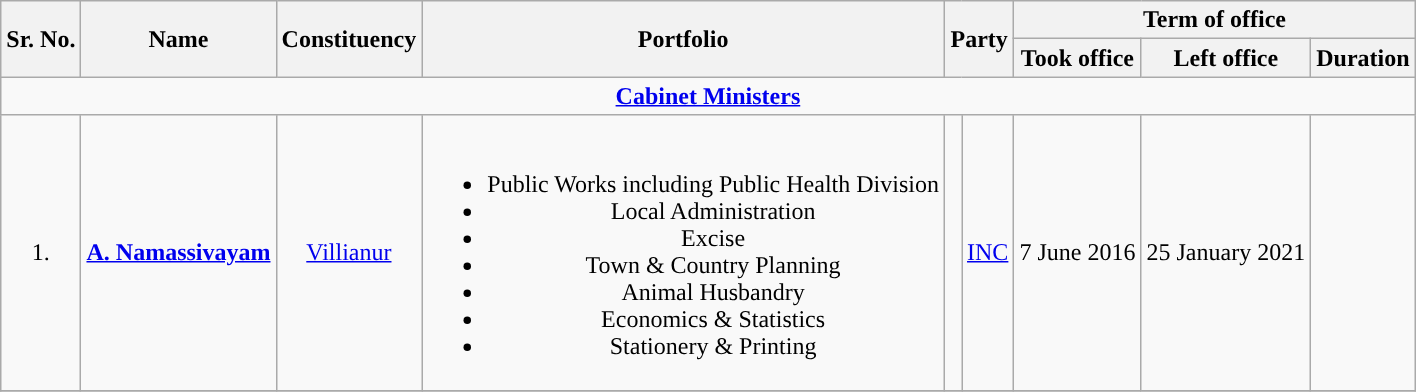<table class="wikitable sortable" style="text-align:center;">
<tr>
<th rowspan = "2">Sr. No.</th>
<th rowspan = "2">Name</th>
<th rowspan = "2">Constituency</th>
<th rowspan = "2">Portfolio</th>
<th rowspan = "2" colspan="2" scope="col">Party</th>
<th colspan="3">Term of office</th>
</tr>
<tr>
<th>Took office</th>
<th>Left office</th>
<th>Duration</th>
</tr>
<tr>
<td colspan="9" style="text-align: center;"><strong><a href='#'>Cabinet Ministers</a></strong></td>
</tr>
<tr>
<td>1.</td>
<td><strong><a href='#'>A. Namassivayam</a></strong></td>
<td><a href='#'>Villianur</a></td>
<td><br><ul><li>Public Works including Public Health Division</li><li>Local Administration</li><li>Excise</li><li>Town & Country Planning</li><li>Animal Husbandry</li><li>Economics & Statistics</li><li>Stationery & Printing</li></ul></td>
<td rowspan="1" width="4px"></td>
<td rowspan="1"><a href='#'>INC</a></td>
<td>7 June 2016</td>
<td>25 January 2021</td>
<td></td>
</tr>
<tr>
</tr>
</table>
